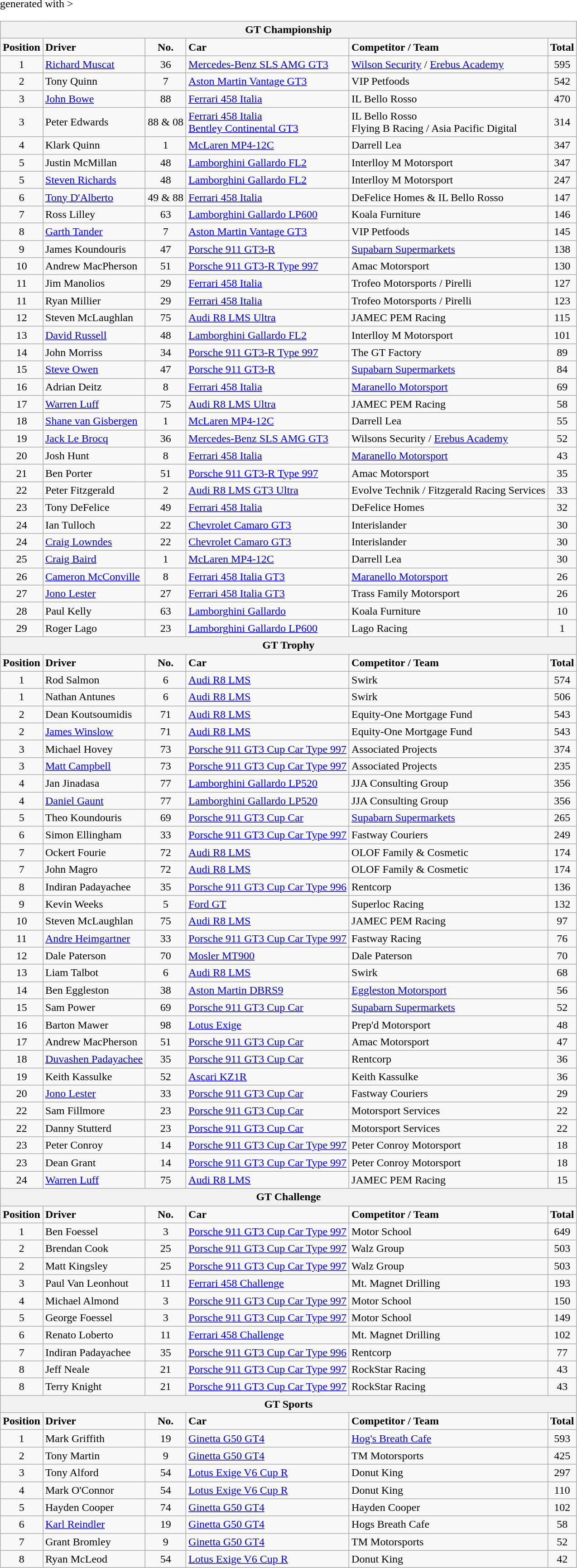<table class="wikitable" <hiddentext>generated with >
<tr>
<th colspan=6>GT Championship</th>
</tr>
<tr style="font-weight:bold">
<td align="center">Position</td>
<td>Driver</td>
<td align="center">No.</td>
<td>Car</td>
<td>Competitor / Team</td>
<td align="center">Total</td>
</tr>
<tr>
<td align="center">1</td>
<td><a href='#'>Richard Muscat</a></td>
<td align="center">36</td>
<td><a href='#'>Mercedes-Benz SLS AMG GT3</a></td>
<td><a href='#'>Wilson Security</a> / <a href='#'>Erebus Academy</a></td>
<td align="center">595</td>
</tr>
<tr>
<td align="center">2</td>
<td>Tony Quinn</td>
<td align="center">7</td>
<td><a href='#'>Aston Martin Vantage GT3</a></td>
<td>VIP Petfoods</td>
<td align="center">542</td>
</tr>
<tr>
<td align="center">3</td>
<td><a href='#'>John Bowe</a></td>
<td align="center">88</td>
<td><a href='#'>Ferrari 458 Italia</a></td>
<td>IL Bello Rosso</td>
<td align="center">470</td>
</tr>
<tr>
<td align="center">3</td>
<td>Peter Edwards</td>
<td align="center">88 & 08</td>
<td><a href='#'>Ferrari 458 Italia</a> <br> <a href='#'>Bentley Continental GT3</a></td>
<td>IL Bello Rosso <br> Flying B Racing / Asia Pacific Digital</td>
<td align="center">314</td>
</tr>
<tr>
<td align="center">4</td>
<td>Klark Quinn</td>
<td align="center">1</td>
<td><a href='#'>McLaren MP4-12C</a></td>
<td>Darrell Lea</td>
<td align="center">347</td>
</tr>
<tr>
<td align="center">5</td>
<td>Justin McMillan</td>
<td align="center">48</td>
<td><a href='#'>Lamborghini Gallardo FL2</a></td>
<td>Interlloy M Motorsport</td>
<td align="center">347</td>
</tr>
<tr>
<td align="center">5</td>
<td><a href='#'>Steven Richards</a></td>
<td align="center">48</td>
<td><a href='#'>Lamborghini Gallardo FL2</a></td>
<td>Interlloy M Motorsport</td>
<td align="center">247</td>
</tr>
<tr>
<td align="center">6</td>
<td><a href='#'>Tony D'Alberto</a></td>
<td align="center">49 & 88</td>
<td><a href='#'>Ferrari 458 Italia</a></td>
<td>DeFelice Homes & IL Bello Rosso</td>
<td align="center">147</td>
</tr>
<tr>
<td align="center">7</td>
<td>Ross Lilley</td>
<td align="center">63</td>
<td><a href='#'>Lamborghini Gallardo LP600</a></td>
<td>Koala Furniture</td>
<td align="center">146</td>
</tr>
<tr>
<td align="center">8</td>
<td><a href='#'>Garth Tander</a></td>
<td align="center">7</td>
<td><a href='#'>Aston Martin Vantage GT3</a></td>
<td>VIP Petfoods</td>
<td align="center">145</td>
</tr>
<tr>
<td align="center">9</td>
<td>James Koundouris</td>
<td align="center">47</td>
<td><a href='#'>Porsche 911 GT3-R</a></td>
<td><a href='#'>Supabarn Supermarkets</a></td>
<td align="center">138</td>
</tr>
<tr>
<td align="center">10</td>
<td>Andrew MacPherson</td>
<td align="center">51</td>
<td><a href='#'>Porsche 911 GT3-R Type 997</a></td>
<td>Amac Motorsport</td>
<td align="center">130</td>
</tr>
<tr>
<td align="center">11</td>
<td>Jim Manolios</td>
<td align="center">29</td>
<td><a href='#'>Ferrari 458 Italia</a></td>
<td>Trofeo Motorsports / Pirelli</td>
<td align="center">127</td>
</tr>
<tr>
<td align="center">11</td>
<td>Ryan Millier</td>
<td align="center">29</td>
<td><a href='#'>Ferrari 458 Italia</a></td>
<td>Trofeo Motorsports / Pirelli</td>
<td align="center">123</td>
</tr>
<tr>
<td align="center">12</td>
<td>Steven McLaughlan</td>
<td align="center">75</td>
<td><a href='#'>Audi R8 LMS Ultra</a></td>
<td>JAMEC PEM Racing</td>
<td align="center">115</td>
</tr>
<tr>
<td align="center">13</td>
<td><a href='#'>David Russell</a></td>
<td align="center">48</td>
<td><a href='#'>Lamborghini Gallardo FL2</a></td>
<td>Interlloy M Motorsport</td>
<td align="center">101</td>
</tr>
<tr>
<td align="center">14</td>
<td>John Morriss</td>
<td align="center">34</td>
<td><a href='#'>Porsche 911 GT3-R Type 997</a></td>
<td>The GT Factory</td>
<td align="center">89</td>
</tr>
<tr>
<td align="center">15</td>
<td><a href='#'>Steve Owen</a></td>
<td align="center">47</td>
<td><a href='#'>Porsche 911 GT3-R</a></td>
<td><a href='#'>Supabarn Supermarkets</a></td>
<td align="center">84</td>
</tr>
<tr>
<td align="center">16</td>
<td>Adrian Deitz</td>
<td align="center">8</td>
<td><a href='#'>Ferrari 458 Italia</a></td>
<td><a href='#'>Maranello Motorsport</a></td>
<td align="center">69</td>
</tr>
<tr>
<td align="center">17</td>
<td><a href='#'>Warren Luff</a></td>
<td align="center">75</td>
<td><a href='#'>Audi R8 LMS Ultra</a></td>
<td>JAMEC PEM Racing</td>
<td align="center">58</td>
</tr>
<tr>
<td align="center">18</td>
<td><a href='#'>Shane van Gisbergen</a></td>
<td align="center">1</td>
<td><a href='#'>McLaren MP4-12C</a></td>
<td>Darrell Lea</td>
<td align="center">55</td>
</tr>
<tr>
<td align="center">19</td>
<td><a href='#'>Jack Le Brocq</a></td>
<td align="center">36</td>
<td><a href='#'>Mercedes-Benz SLS AMG GT3</a></td>
<td>Wilsons Security / <a href='#'>Erebus Academy</a></td>
<td align="center">52</td>
</tr>
<tr>
<td align="center">20</td>
<td>Josh Hunt</td>
<td align="center">8</td>
<td><a href='#'>Ferrari 458 Italia</a></td>
<td><a href='#'>Maranello Motorsport</a></td>
<td align="center">43</td>
</tr>
<tr>
<td align="center">21</td>
<td>Ben Porter</td>
<td align="center">51</td>
<td><a href='#'>Porsche 911 GT3-R Type 997</a></td>
<td>Amac Motorsport</td>
<td align="center">35</td>
</tr>
<tr>
<td align="center">22</td>
<td>Peter Fitzgerald</td>
<td align="center">2</td>
<td><a href='#'>Audi R8 LMS GT3 Ultra</a></td>
<td>Evolve Technik / Fitzgerald Racing Services</td>
<td align="center">33</td>
</tr>
<tr>
<td align="center">23</td>
<td>Tony DeFelice</td>
<td align="center">49</td>
<td><a href='#'>Ferrari 458 Italia</a></td>
<td>DeFelice Homes</td>
<td align="center">32</td>
</tr>
<tr>
<td align="center">24</td>
<td>Ian Tulloch</td>
<td align="center">22</td>
<td><a href='#'>Chevrolet Camaro GT3</a></td>
<td>Interislander</td>
<td align="center">30</td>
</tr>
<tr>
<td align="center">24</td>
<td><a href='#'>Craig Lowndes</a></td>
<td align="center">22</td>
<td><a href='#'>Chevrolet Camaro GT3</a></td>
<td>Interislander</td>
<td align="center">30</td>
</tr>
<tr>
<td align="center">25</td>
<td><a href='#'>Craig Baird</a></td>
<td align="center">1</td>
<td><a href='#'>McLaren MP4-12C</a></td>
<td>Darrell Lea</td>
<td align="center">30</td>
</tr>
<tr>
<td align="center">26</td>
<td><a href='#'>Cameron McConville</a></td>
<td align="center">8</td>
<td><a href='#'>Ferrari 458 Italia GT3</a></td>
<td><a href='#'>Maranello Motorsport</a></td>
<td align="center">26</td>
</tr>
<tr>
<td align="center">27</td>
<td><a href='#'>Jono Lester</a></td>
<td align="center">27</td>
<td><a href='#'>Ferrari 458 Italia GT3</a></td>
<td>Trass Family Motorsport</td>
<td align="center">26</td>
</tr>
<tr>
<td align="center">28</td>
<td>Paul Kelly</td>
<td align="center">63</td>
<td><a href='#'>Lamborghini Gallardo</a></td>
<td>Koala Furniture</td>
<td align="center">10</td>
</tr>
<tr>
<td align="center">29</td>
<td>Roger Lago</td>
<td align="center">23</td>
<td><a href='#'>Lamborghini Gallardo LP600</a></td>
<td>Lago Racing</td>
<td align="center">1</td>
</tr>
<tr>
<th colspan=6>GT Trophy</th>
</tr>
<tr style="font-weight:bold">
<td align="center">Position</td>
<td>Driver</td>
<td align="center">No.</td>
<td>Car</td>
<td>Competitor / Team</td>
<td align="center">Total</td>
</tr>
<tr>
<td align="center">1</td>
<td>Rod Salmon</td>
<td align="center">6</td>
<td><a href='#'>Audi R8 LMS</a></td>
<td>Swirk</td>
<td align="center">574</td>
</tr>
<tr>
<td align="center">1</td>
<td>Nathan Antunes</td>
<td align="center">6</td>
<td><a href='#'>Audi R8 LMS</a></td>
<td>Swirk</td>
<td align="center">506</td>
</tr>
<tr>
<td align="center">2</td>
<td>Dean Koutsoumidis</td>
<td align="center">71</td>
<td><a href='#'>Audi R8 LMS</a></td>
<td>Equity-One Mortgage Fund</td>
<td align="center">543</td>
</tr>
<tr>
<td align="center">2</td>
<td><a href='#'>James Winslow</a></td>
<td align="center">71</td>
<td><a href='#'>Audi R8 LMS</a></td>
<td>Equity-One Mortgage Fund</td>
<td align="center">543</td>
</tr>
<tr>
<td align="center">3</td>
<td>Michael Hovey</td>
<td align="center">73</td>
<td><a href='#'>Porsche 911 GT3 Cup Car Type 997</a></td>
<td>Associated Projects</td>
<td align="center">374</td>
</tr>
<tr>
<td align="center">3</td>
<td><a href='#'>Matt Campbell</a></td>
<td align="center">73</td>
<td><a href='#'>Porsche 911 GT3 Cup Car Type 997</a></td>
<td>Associated Projects</td>
<td align="center">235</td>
</tr>
<tr>
<td align="center">4</td>
<td>Jan Jinadasa</td>
<td align="center">77</td>
<td><a href='#'>Lamborghini Gallardo LP520</a></td>
<td>JJA Consulting Group</td>
<td align="center">356</td>
</tr>
<tr>
<td align="center">4</td>
<td><a href='#'>Daniel Gaunt</a></td>
<td align="center">77</td>
<td><a href='#'>Lamborghini Gallardo LP520</a></td>
<td>JJA Consulting Group</td>
<td align="center">356</td>
</tr>
<tr>
<td align="center">5</td>
<td>Theo Koundouris</td>
<td align="center">69</td>
<td><a href='#'>Porsche 911 GT3 Cup Car</a></td>
<td><a href='#'>Supabarn Supermarkets</a></td>
<td align="center">265</td>
</tr>
<tr>
<td align="center">6</td>
<td>Simon Ellingham</td>
<td align="center">33</td>
<td><a href='#'>Porsche 911 GT3 Cup Car Type 997</a></td>
<td>Fastway Couriers</td>
<td align="center">249</td>
</tr>
<tr>
<td align="center">7</td>
<td>Ockert Fourie</td>
<td align="center">72</td>
<td><a href='#'>Audi R8 LMS</a></td>
<td>OLOF Family & Cosmetic</td>
<td align="center">174</td>
</tr>
<tr>
<td align="center">7</td>
<td>John Magro</td>
<td align="center">72</td>
<td><a href='#'>Audi R8 LMS</a></td>
<td>OLOF Family & Cosmetic</td>
<td align="center">174</td>
</tr>
<tr>
<td align="center">8</td>
<td>Indiran Padayachee</td>
<td align="center">35</td>
<td><a href='#'>Porsche 911 GT3 Cup Car Type 996</a></td>
<td>Rentcorp</td>
<td align="center">136</td>
</tr>
<tr>
<td align="center">9</td>
<td>Kevin Weeks</td>
<td align="center">5</td>
<td><a href='#'>Ford GT</a></td>
<td>Superloc Racing</td>
<td align="center">132</td>
</tr>
<tr>
<td align="center">10</td>
<td>Steven McLaughlan</td>
<td align="center">75</td>
<td><a href='#'>Audi R8 LMS</a></td>
<td>JAMEC PEM Racing</td>
<td align="center">97</td>
</tr>
<tr>
<td align="center">11</td>
<td><a href='#'>Andre Heimgartner</a></td>
<td align="center">33</td>
<td><a href='#'>Porsche 911 GT3 Cup Car Type 997</a></td>
<td>Fastway Racing</td>
<td align="center">76</td>
</tr>
<tr>
<td align="center">12</td>
<td>Dale Paterson</td>
<td align="center">70</td>
<td><a href='#'>Mosler MT900</a></td>
<td>Dale Paterson</td>
<td align="center">70</td>
</tr>
<tr>
<td align="center">13</td>
<td>Liam Talbot</td>
<td align="center">6</td>
<td><a href='#'>Audi R8 LMS</a></td>
<td>Swirk</td>
<td align="center">68</td>
</tr>
<tr>
<td align="center">14</td>
<td>Ben Eggleston</td>
<td align="center">38</td>
<td><a href='#'>Aston Martin DBRS9</a></td>
<td><a href='#'>Eggleston Motorsport</a></td>
<td align="center">56</td>
</tr>
<tr>
<td align="center">15</td>
<td>Sam Power</td>
<td align="center">69</td>
<td><a href='#'>Porsche 911 GT3 Cup Car</a></td>
<td><a href='#'>Supabarn Supermarkets</a></td>
<td align="center">52</td>
</tr>
<tr>
<td align="center">16</td>
<td>Barton Mawer</td>
<td align="center">98</td>
<td><a href='#'>Lotus Exige</a></td>
<td>Prep'd Motorsport</td>
<td align="center">48</td>
</tr>
<tr>
<td align="center">17</td>
<td>Andrew MacPherson</td>
<td align="center">51</td>
<td><a href='#'>Porsche 911 GT3 Cup Car</a></td>
<td>Amac Motorsport</td>
<td align="center">47</td>
</tr>
<tr>
<td align="center">18</td>
<td><a href='#'>Duvashen Padayachee</a></td>
<td align="center">35</td>
<td><a href='#'>Porsche 911 GT3 Cup Car</a></td>
<td>Rentcorp</td>
<td align="center">36</td>
</tr>
<tr>
<td align="center">19</td>
<td>Keith Kassulke</td>
<td align="center">52</td>
<td><a href='#'>Ascari KZ1R</a></td>
<td>Keith Kassulke</td>
<td align="center">36</td>
</tr>
<tr>
<td align="center">20</td>
<td><a href='#'>Jono Lester</a></td>
<td align="center">33</td>
<td><a href='#'>Porsche 911 GT3 Cup Car</a></td>
<td>Fastway Couriers</td>
<td align="center">29</td>
</tr>
<tr>
<td align="center">22</td>
<td>Sam Fillmore</td>
<td align="center">23</td>
<td><a href='#'>Porsche 911 GT3 Cup Car</a></td>
<td>Motorsport Services</td>
<td align="center">22</td>
</tr>
<tr>
<td align="center">22</td>
<td>Danny Stutterd</td>
<td align="center">23</td>
<td><a href='#'>Porsche 911 GT3 Cup Car</a></td>
<td>Motorsport Services</td>
<td align="center">22</td>
</tr>
<tr>
<td align="center">23</td>
<td>Peter Conroy</td>
<td align="center">14</td>
<td><a href='#'>Porsche 911 GT3 Cup Car Type 997</a></td>
<td>Peter Conroy Motorsport</td>
<td align="center">18</td>
</tr>
<tr>
<td align="center">23</td>
<td>Dean Grant</td>
<td align="center">14</td>
<td><a href='#'>Porsche 911 GT3 Cup Car Type 997</a></td>
<td>Peter Conroy Motorsport</td>
<td align="center">18</td>
</tr>
<tr>
<td align="center">24</td>
<td><a href='#'>Warren Luff</a></td>
<td align="center">75</td>
<td><a href='#'>Audi R8 LMS</a></td>
<td>JAMEC PEM Racing</td>
<td align="center">15</td>
</tr>
<tr>
<th colspan=6>GT Challenge</th>
</tr>
<tr style="font-weight:bold">
<td align="center">Position</td>
<td>Driver</td>
<td align="center">No.</td>
<td>Car</td>
<td>Competitor / Team</td>
<td align="center">Total</td>
</tr>
<tr>
<td align="center">1</td>
<td>Ben Foessel</td>
<td align="center">3</td>
<td><a href='#'>Porsche 911 GT3 Cup Car Type 997</a></td>
<td>Motor School</td>
<td align="center">649</td>
</tr>
<tr>
<td align="center">2</td>
<td>Brendan Cook</td>
<td align="center">25</td>
<td><a href='#'>Porsche 911 GT3 Cup Car Type 997</a></td>
<td>Walz Group</td>
<td align="center">503</td>
</tr>
<tr>
<td align="center">2</td>
<td>Matt Kingsley</td>
<td align="center">25</td>
<td><a href='#'>Porsche 911 GT3 Cup Car Type 997</a></td>
<td>Walz Group</td>
<td align="center">503</td>
</tr>
<tr>
<td align="center">3</td>
<td>Paul Van Leonhout</td>
<td align="center">11</td>
<td><a href='#'>Ferrari 458 Challenge</a></td>
<td>Mt. Magnet Drilling</td>
<td align="center">193</td>
</tr>
<tr>
<td align="center">4</td>
<td>Michael Almond</td>
<td align="center">3</td>
<td><a href='#'>Porsche 911 GT3 Cup Car Type 997</a></td>
<td>Motor School</td>
<td align="center">150</td>
</tr>
<tr>
<td align="center">5</td>
<td>George Foessel</td>
<td align="center">3</td>
<td><a href='#'>Porsche 911 GT3 Cup Car Type 997</a></td>
<td>Motor School</td>
<td align="center">149</td>
</tr>
<tr>
<td align="center">6</td>
<td>Renato Loberto</td>
<td align="center">11</td>
<td><a href='#'>Ferrari 458 Challenge</a></td>
<td>Mt. Magnet Drilling</td>
<td align="center">102</td>
</tr>
<tr>
<td align="center">7</td>
<td>Indiran Padayachee</td>
<td align="center">35</td>
<td><a href='#'>Porsche 911 GT3 Cup Car Type 996</a></td>
<td>Rentcorp</td>
<td align="center">77</td>
</tr>
<tr>
<td align="center">8</td>
<td>Jeff Neale</td>
<td align="center">21</td>
<td><a href='#'>Porsche 911 GT3 Cup Car Type 997</a></td>
<td>RockStar Racing</td>
<td align="center">43</td>
</tr>
<tr>
<td align="center">8</td>
<td>Terry Knight</td>
<td align="center">21</td>
<td><a href='#'>Porsche 911 GT3 Cup Car Type 997</a></td>
<td>RockStar Racing</td>
<td align="center">43</td>
</tr>
<tr>
<th colspan=6>GT Sports</th>
</tr>
<tr style="font-weight:bold">
<td align="center">Position</td>
<td>Driver</td>
<td align="center">No.</td>
<td>Car</td>
<td>Competitor / Team</td>
<td align="center">Total</td>
</tr>
<tr>
<td align="center">1</td>
<td>Mark Griffith</td>
<td align="center">19</td>
<td><a href='#'>Ginetta G50 GT4</a></td>
<td><a href='#'>Hog's Breath Cafe</a></td>
<td align="center">593</td>
</tr>
<tr>
<td align="center">2</td>
<td>Tony Martin</td>
<td align="center">9</td>
<td><a href='#'>Ginetta G50 GT4</a></td>
<td>TM Motorsports</td>
<td align="center">425</td>
</tr>
<tr>
<td align="center">3</td>
<td>Tony Alford</td>
<td align="center">54</td>
<td><a href='#'>Lotus Exige V6 Cup R</a></td>
<td>Donut King</td>
<td align="center">297</td>
</tr>
<tr>
<td align="center">4</td>
<td>Mark O'Connor</td>
<td align="center">54</td>
<td><a href='#'>Lotus Exige V6 Cup R</a></td>
<td>Donut King</td>
<td align="center">110</td>
</tr>
<tr>
<td align="center">5</td>
<td>Hayden Cooper</td>
<td align="center">74</td>
<td><a href='#'>Ginetta G50 GT4</a></td>
<td>Hayden Cooper</td>
<td align="center">102</td>
</tr>
<tr>
<td align="center">6</td>
<td><a href='#'>Karl Reindler</a></td>
<td align="center">19</td>
<td><a href='#'>Ginetta G50 GT4</a></td>
<td>Hogs Breath Cafe</td>
<td align="center">58</td>
</tr>
<tr>
<td align="center">7</td>
<td>Grant Bromley</td>
<td align="center">9</td>
<td><a href='#'>Ginetta G50 GT4</a></td>
<td>TM Motorsports</td>
<td align="center">52</td>
</tr>
<tr>
<td align="center">8</td>
<td>Ryan McLeod</td>
<td align="center">54</td>
<td><a href='#'>Lotus Exige V6 Cup R</a></td>
<td>Donut King</td>
<td align="center">42</td>
</tr>
</table>
